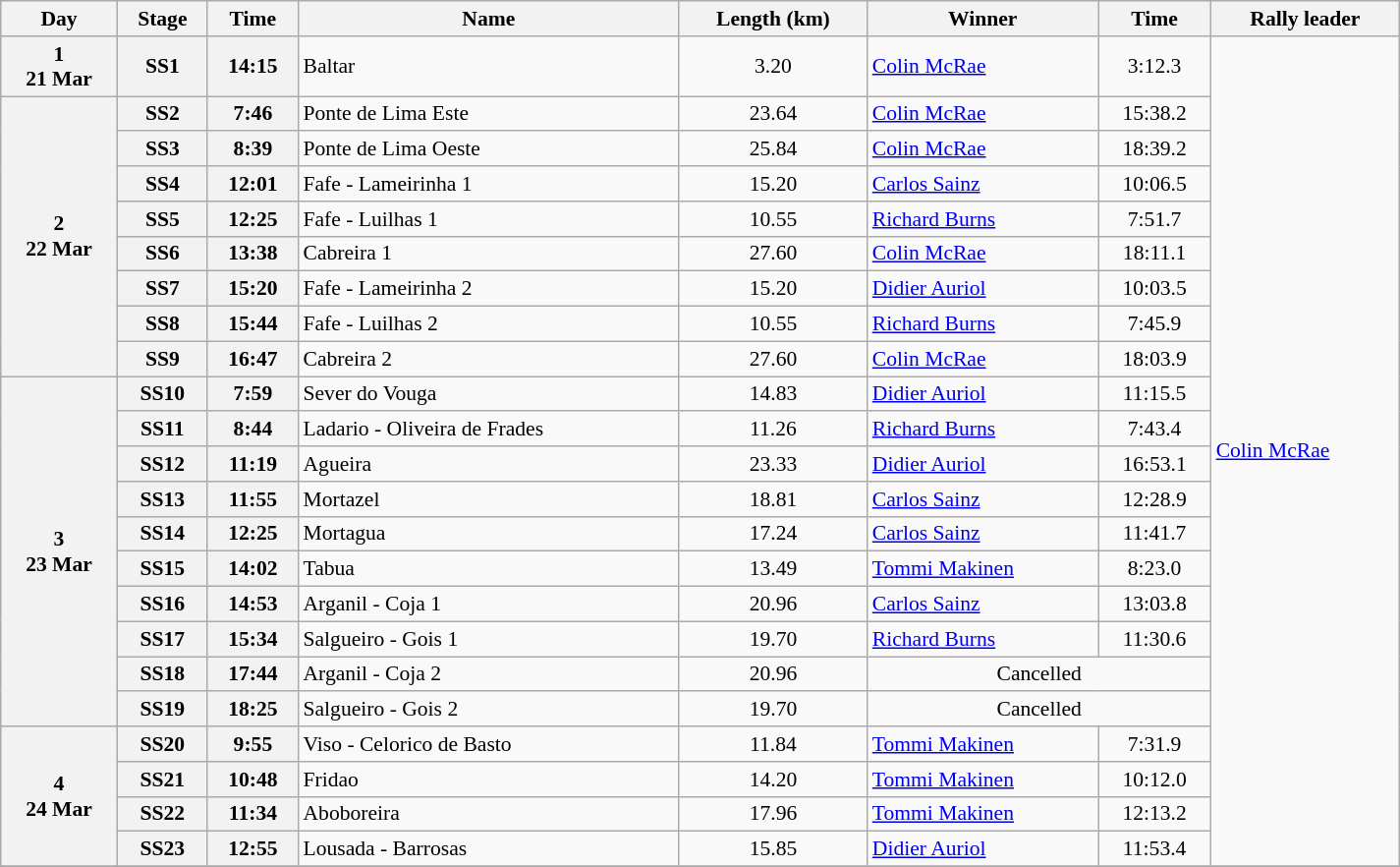<table class="wikitable" width=100% style="text-align: center; font-size: 90%; max-width: 950px;">
<tr>
<th>Day</th>
<th>Stage</th>
<th>Time</th>
<th>Name</th>
<th>Length (km)</th>
<th>Winner</th>
<th>Time</th>
<th>Rally leader</th>
</tr>
<tr>
<th rowspan=1>1<br>21 Mar</th>
<th>SS1</th>
<th>14:15</th>
<td align=left>Baltar</td>
<td>3.20</td>
<td align=left> <a href='#'>Colin McRae</a></td>
<td>3:12.3</td>
<td align=left rowspan=23> <a href='#'>Colin McRae</a></td>
</tr>
<tr>
<th rowspan=8>2<br>22 Mar</th>
<th>SS2</th>
<th>7:46</th>
<td align=left>Ponte de Lima Este</td>
<td>23.64</td>
<td align=left> <a href='#'>Colin McRae</a></td>
<td>15:38.2</td>
</tr>
<tr>
<th>SS3</th>
<th>8:39</th>
<td align=left>Ponte de Lima Oeste</td>
<td>25.84</td>
<td align=left> <a href='#'>Colin McRae</a></td>
<td>18:39.2</td>
</tr>
<tr>
<th>SS4</th>
<th>12:01</th>
<td align=left>Fafe - Lameirinha 1</td>
<td>15.20</td>
<td align=left> <a href='#'>Carlos Sainz</a></td>
<td>10:06.5</td>
</tr>
<tr>
<th>SS5</th>
<th>12:25</th>
<td align=left>Fafe - Luilhas 1</td>
<td>10.55</td>
<td align=left> <a href='#'>Richard Burns</a></td>
<td>7:51.7</td>
</tr>
<tr>
<th>SS6</th>
<th>13:38</th>
<td align=left>Cabreira 1</td>
<td>27.60</td>
<td align=left> <a href='#'>Colin McRae</a></td>
<td>18:11.1</td>
</tr>
<tr>
<th>SS7</th>
<th>15:20</th>
<td align=left>Fafe - Lameirinha 2</td>
<td>15.20</td>
<td align=left> <a href='#'>Didier Auriol</a></td>
<td>10:03.5</td>
</tr>
<tr>
<th>SS8</th>
<th>15:44</th>
<td align=left>Fafe - Luilhas 2</td>
<td>10.55</td>
<td align=left> <a href='#'>Richard Burns</a></td>
<td>7:45.9</td>
</tr>
<tr>
<th>SS9</th>
<th>16:47</th>
<td align=left>Cabreira 2</td>
<td>27.60</td>
<td align=left> <a href='#'>Colin McRae</a></td>
<td>18:03.9</td>
</tr>
<tr>
<th rowspan=10>3<br>23 Mar</th>
<th>SS10</th>
<th>7:59</th>
<td align=left>Sever do Vouga</td>
<td>14.83</td>
<td align=left> <a href='#'>Didier Auriol</a></td>
<td>11:15.5</td>
</tr>
<tr>
<th>SS11</th>
<th>8:44</th>
<td align=left>Ladario - Oliveira de Frades</td>
<td>11.26</td>
<td align=left> <a href='#'>Richard Burns</a></td>
<td>7:43.4</td>
</tr>
<tr>
<th>SS12</th>
<th>11:19</th>
<td align=left>Agueira</td>
<td>23.33</td>
<td align=left> <a href='#'>Didier Auriol</a></td>
<td>16:53.1</td>
</tr>
<tr>
<th>SS13</th>
<th>11:55</th>
<td align=left>Mortazel</td>
<td>18.81</td>
<td align=left> <a href='#'>Carlos Sainz</a></td>
<td>12:28.9</td>
</tr>
<tr>
<th>SS14</th>
<th>12:25</th>
<td align=left>Mortagua</td>
<td>17.24</td>
<td align=left> <a href='#'>Carlos Sainz</a></td>
<td>11:41.7</td>
</tr>
<tr>
<th>SS15</th>
<th>14:02</th>
<td align=left>Tabua</td>
<td>13.49</td>
<td align=left> <a href='#'>Tommi Makinen</a></td>
<td>8:23.0</td>
</tr>
<tr>
<th>SS16</th>
<th>14:53</th>
<td align=left>Arganil - Coja 1</td>
<td>20.96</td>
<td align=left> <a href='#'>Carlos Sainz</a></td>
<td>13:03.8</td>
</tr>
<tr>
<th>SS17</th>
<th>15:34</th>
<td align=left>Salgueiro - Gois 1</td>
<td>19.70</td>
<td align=left> <a href='#'>Richard Burns</a></td>
<td>11:30.6</td>
</tr>
<tr>
<th>SS18</th>
<th>17:44</th>
<td align=left>Arganil - Coja 2</td>
<td>20.96</td>
<td colspan=2>Cancelled</td>
</tr>
<tr>
<th>SS19</th>
<th>18:25</th>
<td align=left>Salgueiro - Gois 2</td>
<td>19.70</td>
<td colspan=2>Cancelled</td>
</tr>
<tr>
<th rowspan=4>4<br>24 Mar</th>
<th>SS20</th>
<th>9:55</th>
<td align=left>Viso - Celorico de Basto</td>
<td>11.84</td>
<td align=left> <a href='#'>Tommi Makinen</a></td>
<td>7:31.9</td>
</tr>
<tr>
<th>SS21</th>
<th>10:48</th>
<td align=left>Fridao</td>
<td>14.20</td>
<td align=left> <a href='#'>Tommi Makinen</a></td>
<td>10:12.0</td>
</tr>
<tr>
<th>SS22</th>
<th>11:34</th>
<td align=left>Aboboreira</td>
<td>17.96</td>
<td align=left> <a href='#'>Tommi Makinen</a></td>
<td>12:13.2</td>
</tr>
<tr>
<th>SS23</th>
<th>12:55</th>
<td align=left>Lousada - Barrosas</td>
<td>15.85</td>
<td align=left> <a href='#'>Didier Auriol</a></td>
<td>11:53.4</td>
</tr>
<tr>
</tr>
</table>
